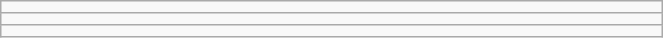<table class="wikitable" style=" text-align:center; font-size:110%;" width="35%">
<tr>
<td></td>
</tr>
<tr>
<td></td>
</tr>
<tr>
<td></td>
</tr>
</table>
